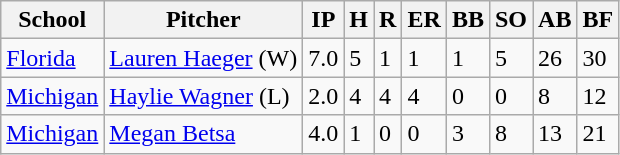<table class="wikitable">
<tr>
<th>School</th>
<th>Pitcher</th>
<th>IP</th>
<th>H</th>
<th>R</th>
<th>ER</th>
<th>BB</th>
<th>SO</th>
<th>AB</th>
<th>BF</th>
</tr>
<tr>
<td><a href='#'>Florida</a></td>
<td><a href='#'>Lauren Haeger</a> (W)</td>
<td>7.0</td>
<td>5</td>
<td>1</td>
<td>1</td>
<td>1</td>
<td>5</td>
<td>26</td>
<td>30</td>
</tr>
<tr>
<td><a href='#'>Michigan</a></td>
<td><a href='#'>Haylie Wagner</a> (L)</td>
<td>2.0</td>
<td>4</td>
<td>4</td>
<td>4</td>
<td>0</td>
<td>0</td>
<td>8</td>
<td>12</td>
</tr>
<tr>
<td><a href='#'>Michigan</a></td>
<td><a href='#'>Megan Betsa</a></td>
<td>4.0</td>
<td>1</td>
<td>0</td>
<td>0</td>
<td>3</td>
<td>8</td>
<td>13</td>
<td>21</td>
</tr>
</table>
